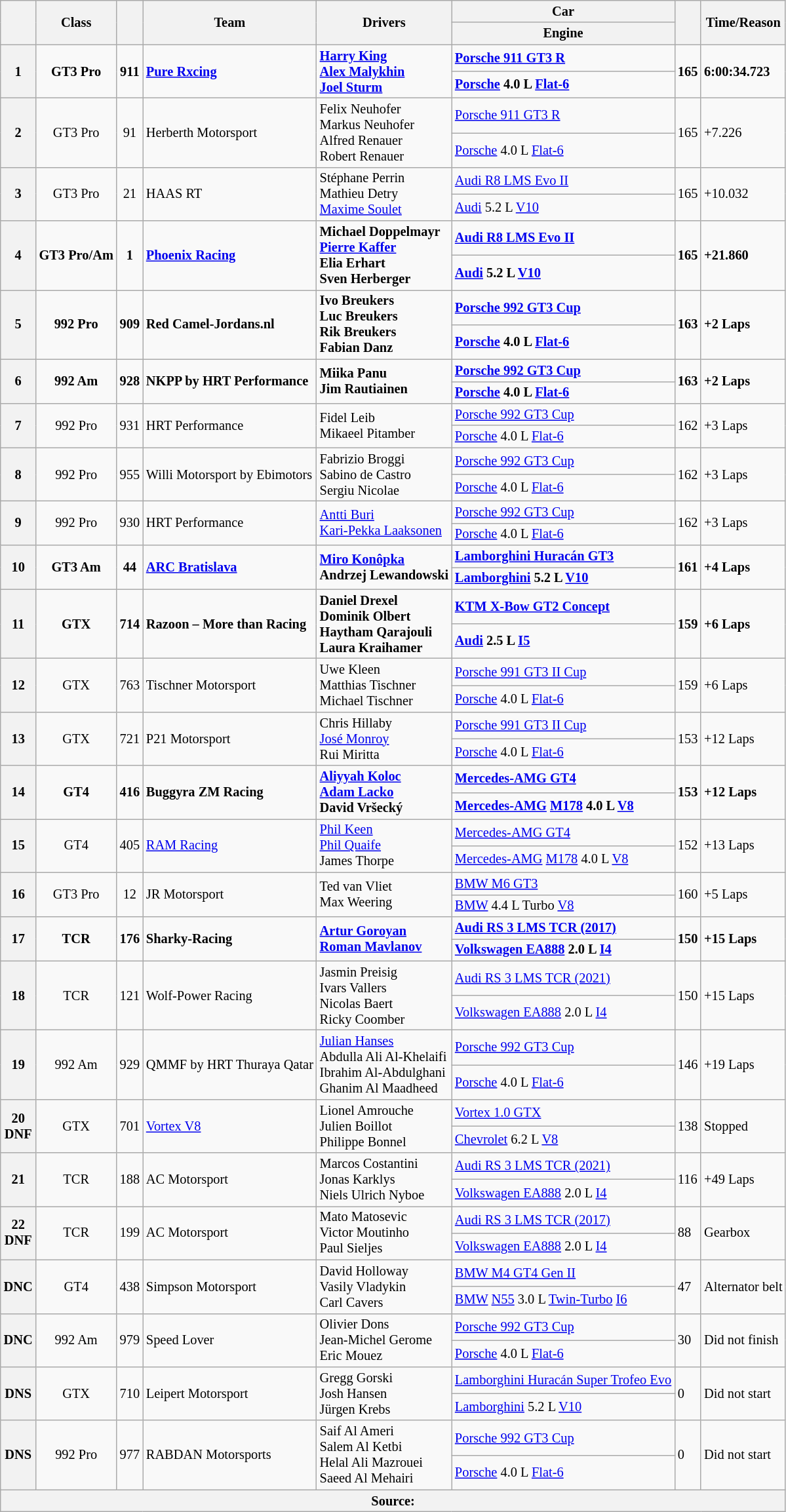<table class="wikitable" style="font-size:85%;">
<tr>
<th rowspan=2></th>
<th rowspan=2>Class</th>
<th rowspan=2></th>
<th rowspan=2>Team</th>
<th rowspan=2>Drivers</th>
<th>Car</th>
<th rowspan="2"></th>
<th rowspan="2">Time/Reason</th>
</tr>
<tr>
<th>Engine</th>
</tr>
<tr>
<th rowspan=2>1</th>
<td rowspan=2 align=center><strong>GT3 Pro</strong></td>
<td rowspan=2 align=center><strong>911</strong></td>
<td rowspan=2><strong> <a href='#'>Pure Rxcing</a></strong></td>
<td rowspan=2><strong> <a href='#'>Harry King</a><br> <a href='#'>Alex Malykhin</a><br> <a href='#'>Joel Sturm</a></strong></td>
<td><a href='#'><strong>Porsche 911 GT3 R</strong></a></td>
<td rowspan="2"><strong>165</strong></td>
<td rowspan="2"><strong>6:00:34.723</strong></td>
</tr>
<tr>
<td><strong><a href='#'>Porsche</a> 4.0 L <a href='#'>Flat-6</a></strong></td>
</tr>
<tr>
<th rowspan=2>2</th>
<td rowspan=2 align=center>GT3 Pro</td>
<td rowspan=2 align=center>91</td>
<td rowspan=2> Herberth Motorsport</td>
<td rowspan=2> Felix Neuhofer<br> Markus Neuhofer<br> Alfred Renauer<br> Robert Renauer</td>
<td><a href='#'>Porsche 911 GT3 R</a></td>
<td rowspan="2">165</td>
<td rowspan="2">+7.226</td>
</tr>
<tr>
<td><a href='#'>Porsche</a> 4.0 L <a href='#'>Flat-6</a></td>
</tr>
<tr>
<th rowspan=2>3</th>
<td rowspan=2 align=center>GT3 Pro</td>
<td rowspan=2 align=center>21</td>
<td rowspan=2> HAAS RT</td>
<td rowspan=2> Stéphane Perrin<br> Mathieu Detry<br> <a href='#'>Maxime Soulet</a></td>
<td><a href='#'>Audi R8 LMS Evo II</a></td>
<td rowspan="2">165</td>
<td rowspan="2">+10.032</td>
</tr>
<tr>
<td><a href='#'>Audi</a> 5.2 L <a href='#'>V10</a></td>
</tr>
<tr>
<th rowspan=2>4</th>
<td rowspan=2 align=center><strong>GT3 Pro/Am</strong></td>
<td rowspan=2 align=center><strong>1</strong></td>
<td rowspan=2><strong> <a href='#'>Phoenix Racing</a></strong></td>
<td rowspan=2><strong> Michael Doppelmayr<br> <a href='#'>Pierre Kaffer</a><br> Elia Erhart<br> Sven Herberger</strong></td>
<td><a href='#'><strong>Audi R8 LMS Evo II</strong></a></td>
<td rowspan="2"><strong>165</strong></td>
<td rowspan="2"><strong>+21.860</strong></td>
</tr>
<tr>
<td><strong><a href='#'>Audi</a> 5.2 L <a href='#'>V10</a></strong></td>
</tr>
<tr>
<th rowspan=2>5</th>
<td rowspan=2 align=center><strong>992 Pro</strong></td>
<td rowspan=2 align=center><strong>909</strong></td>
<td rowspan=2><strong> Red Camel-Jordans.nl</strong></td>
<td rowspan=2><strong> Ivo Breukers<br> Luc Breukers<br> Rik Breukers<br> Fabian Danz</strong></td>
<td><a href='#'><strong>Porsche 992 GT3 Cup</strong></a></td>
<td rowspan="2"><strong>163</strong></td>
<td rowspan="2"><strong>+2 Laps</strong></td>
</tr>
<tr>
<td><strong><a href='#'>Porsche</a> 4.0 L <a href='#'>Flat-6</a></strong></td>
</tr>
<tr>
<th rowspan=2>6</th>
<td rowspan=2 align=center><strong>992 Am</strong></td>
<td rowspan=2 align=center><strong>928</strong></td>
<td rowspan=2><strong> NKPP by HRT Performance</strong></td>
<td rowspan=2><strong> Miika Panu<br> Jim Rautiainen</strong></td>
<td><a href='#'><strong>Porsche 992 GT3 Cup</strong></a></td>
<td rowspan="2"><strong>163</strong></td>
<td rowspan="2"><strong>+2 Laps</strong></td>
</tr>
<tr>
<td><strong><a href='#'>Porsche</a> 4.0 L <a href='#'>Flat-6</a></strong></td>
</tr>
<tr>
<th rowspan=2>7</th>
<td rowspan=2 align=center>992 Pro</td>
<td rowspan=2 align=center>931</td>
<td rowspan=2> HRT Performance</td>
<td rowspan=2> Fidel Leib<br> Mikaeel Pitamber</td>
<td><a href='#'>Porsche 992 GT3 Cup</a></td>
<td rowspan="2">162</td>
<td rowspan="2">+3 Laps</td>
</tr>
<tr>
<td><a href='#'>Porsche</a> 4.0 L <a href='#'>Flat-6</a></td>
</tr>
<tr>
<th rowspan=2>8</th>
<td rowspan=2 align=center>992 Pro</td>
<td rowspan=2 align=center>955</td>
<td rowspan=2> Willi Motorsport by Ebimotors</td>
<td rowspan=2> Fabrizio Broggi<br> Sabino de Castro<br> Sergiu Nicolae</td>
<td><a href='#'>Porsche 992 GT3 Cup</a></td>
<td rowspan="2">162</td>
<td rowspan="2">+3 Laps</td>
</tr>
<tr>
<td><a href='#'>Porsche</a> 4.0 L <a href='#'>Flat-6</a></td>
</tr>
<tr>
<th rowspan=2>9</th>
<td rowspan=2 align=center>992 Pro</td>
<td rowspan=2 align=center>930</td>
<td rowspan=2> HRT Performance</td>
<td rowspan=2> <a href='#'>Antti Buri</a><br> <a href='#'>Kari-Pekka Laaksonen</a></td>
<td><a href='#'>Porsche 992 GT3 Cup</a></td>
<td rowspan="2">162</td>
<td rowspan="2">+3 Laps</td>
</tr>
<tr>
<td><a href='#'>Porsche</a> 4.0 L <a href='#'>Flat-6</a></td>
</tr>
<tr>
<th rowspan=2>10</th>
<td rowspan=2 align=center><strong>GT3 Am</strong></td>
<td rowspan=2 align=center><strong>44</strong></td>
<td rowspan=2><strong> <a href='#'>ARC Bratislava</a></strong></td>
<td rowspan=2><strong> <a href='#'>Miro Konôpka</a><br> Andrzej Lewandowski</strong></td>
<td><a href='#'><strong>Lamborghini Huracán GT3</strong></a></td>
<td rowspan="2"><strong>161</strong></td>
<td rowspan="2"><strong>+4 Laps</strong></td>
</tr>
<tr>
<td><strong><a href='#'>Lamborghini</a> 5.2 L <a href='#'>V10</a></strong></td>
</tr>
<tr>
<th rowspan=2>11</th>
<td rowspan=2 align=center><strong>GTX</strong></td>
<td rowspan=2 align=center><strong>714</strong></td>
<td rowspan=2><strong> Razoon – More than Racing</strong></td>
<td rowspan=2><strong> Daniel Drexel<br> Dominik Olbert<br> Haytham Qarajouli<br> Laura Kraihamer</strong></td>
<td><a href='#'><strong>KTM X-Bow GT2 Concept</strong></a></td>
<td rowspan="2"><strong>159</strong></td>
<td rowspan="2"><strong>+6 Laps</strong></td>
</tr>
<tr>
<td><strong><a href='#'>Audi</a> 2.5 L <a href='#'>I5</a></strong></td>
</tr>
<tr>
<th rowspan=2>12</th>
<td rowspan=2 align=center>GTX</td>
<td rowspan=2 align=center>763</td>
<td rowspan=2> Tischner Motorsport</td>
<td rowspan=2> Uwe Kleen<br> Matthias Tischner<br> Michael Tischner</td>
<td><a href='#'>Porsche 991 GT3 II Cup</a></td>
<td rowspan="2">159</td>
<td rowspan="2">+6 Laps</td>
</tr>
<tr>
<td><a href='#'>Porsche</a> 4.0 L <a href='#'>Flat-6</a></td>
</tr>
<tr>
<th rowspan=2>13</th>
<td rowspan=2 align=center>GTX</td>
<td rowspan=2 align=center>721</td>
<td rowspan=2> P21 Motorsport</td>
<td rowspan=2> Chris Hillaby<br> <a href='#'>José Monroy</a><br> Rui Miritta</td>
<td><a href='#'>Porsche 991 GT3 II Cup</a></td>
<td rowspan="2">153</td>
<td rowspan="2">+12 Laps</td>
</tr>
<tr>
<td><a href='#'>Porsche</a> 4.0 L <a href='#'>Flat-6</a></td>
</tr>
<tr>
<th rowspan=2>14</th>
<td rowspan=2 align=center><strong>GT4</strong></td>
<td rowspan=2 align=center><strong>416</strong></td>
<td rowspan=2><strong> Buggyra ZM Racing</strong></td>
<td rowspan=2><strong> <a href='#'>Aliyyah Koloc</a><br> <a href='#'>Adam Lacko</a><br> David Vršecký</strong></td>
<td><a href='#'><strong>Mercedes-AMG GT4</strong></a></td>
<td rowspan="2"><strong>153</strong></td>
<td rowspan="2"><strong>+12 Laps</strong></td>
</tr>
<tr>
<td><strong><a href='#'>Mercedes-AMG</a> <a href='#'>M178</a> 4.0 L <a href='#'>V8</a></strong></td>
</tr>
<tr>
<th rowspan=2>15</th>
<td rowspan=2 align=center>GT4</td>
<td rowspan=2 align=center>405</td>
<td rowspan=2> <a href='#'>RAM Racing</a></td>
<td rowspan=2> <a href='#'>Phil Keen</a><br> <a href='#'>Phil Quaife</a><br> James Thorpe</td>
<td><a href='#'>Mercedes-AMG GT4</a></td>
<td rowspan="2">152</td>
<td rowspan="2">+13 Laps</td>
</tr>
<tr>
<td><a href='#'>Mercedes-AMG</a> <a href='#'>M178</a> 4.0 L <a href='#'>V8</a></td>
</tr>
<tr>
<th rowspan=2>16</th>
<td rowspan=2 align=center>GT3 Pro</td>
<td rowspan=2 align=center>12</td>
<td rowspan=2> JR Motorsport</td>
<td rowspan=2> Ted van Vliet<br> Max Weering</td>
<td><a href='#'>BMW M6 GT3</a></td>
<td rowspan=2>160</td>
<td rowspan="2">+5 Laps</td>
</tr>
<tr>
<td><a href='#'>BMW</a> 4.4 L Turbo <a href='#'>V8</a></td>
</tr>
<tr>
<th rowspan=2>17</th>
<td rowspan=2 align=center><strong>TCR</strong></td>
<td rowspan=2 align=center><strong>176</strong></td>
<td rowspan=2><strong> Sharky-Racing</strong></td>
<td rowspan=2><strong> <a href='#'>Artur Goroyan</a><br><a href='#'>Roman Mavlanov</a></strong></td>
<td><a href='#'><strong>Audi RS 3 LMS TCR (2017)</strong></a></td>
<td rowspan="2"><strong>150</strong></td>
<td rowspan="2"><strong>+15 Laps</strong></td>
</tr>
<tr>
<td><strong><a href='#'>Volkswagen EA888</a> 2.0 L <a href='#'>I4</a></strong></td>
</tr>
<tr>
<th rowspan=2>18</th>
<td rowspan=2 align=center>TCR</td>
<td rowspan=2 align=center>121</td>
<td rowspan=2> Wolf-Power Racing</td>
<td rowspan=2> Jasmin Preisig<br> Ivars Vallers<br> Nicolas Baert<br> Ricky Coomber</td>
<td><a href='#'>Audi RS 3 LMS TCR (2021)</a></td>
<td rowspan="2">150</td>
<td rowspan="2">+15 Laps</td>
</tr>
<tr>
<td><a href='#'>Volkswagen EA888</a> 2.0 L <a href='#'>I4</a></td>
</tr>
<tr>
<th rowspan=2>19</th>
<td rowspan=2 align=center>992 Am</td>
<td rowspan=2 align=center>929</td>
<td rowspan=2> QMMF by HRT Thuraya Qatar</td>
<td rowspan=2> <a href='#'>Julian Hanses</a><br> Abdulla Ali Al-Khelaifi<br> Ibrahim Al-Abdulghani<br> Ghanim Al Maadheed</td>
<td><a href='#'>Porsche 992 GT3 Cup</a></td>
<td rowspan="2">146</td>
<td rowspan="2">+19 Laps</td>
</tr>
<tr>
<td><a href='#'>Porsche</a> 4.0 L <a href='#'>Flat-6</a></td>
</tr>
<tr>
<th rowspan=2>20<br>DNF</th>
<td rowspan=2 align=center>GTX</td>
<td rowspan=2 align=center>701</td>
<td rowspan=2> <a href='#'>Vortex V8</a></td>
<td rowspan=2> Lionel Amrouche<br> Julien Boillot<br> Philippe Bonnel</td>
<td><a href='#'>Vortex 1.0 GTX</a></td>
<td rowspan="2">138</td>
<td rowspan="2">Stopped</td>
</tr>
<tr>
<td><a href='#'>Chevrolet</a> 6.2 L <a href='#'>V8</a></td>
</tr>
<tr>
<th rowspan=2>21</th>
<td rowspan=2 align=center>TCR</td>
<td rowspan=2 align=center>188</td>
<td rowspan=2> AC Motorsport</td>
<td rowspan=2> Marcos Costantini<br> Jonas Karklys<br> Niels Ulrich Nyboe</td>
<td><a href='#'>Audi RS 3 LMS TCR (2021)</a></td>
<td rowspan="2">116</td>
<td rowspan="2">+49 Laps</td>
</tr>
<tr>
<td><a href='#'>Volkswagen EA888</a> 2.0 L <a href='#'>I4</a></td>
</tr>
<tr>
<th rowspan=2>22<br>DNF</th>
<td rowspan=2 align=center>TCR</td>
<td rowspan=2 align=center>199</td>
<td rowspan=2> AC Motorsport</td>
<td rowspan=2> Mato Matosevic<br> Victor Moutinho<br> Paul Sieljes</td>
<td><a href='#'>Audi RS 3 LMS TCR (2017)</a></td>
<td rowspan="2">88</td>
<td rowspan="2">Gearbox</td>
</tr>
<tr>
<td><a href='#'>Volkswagen EA888</a> 2.0 L <a href='#'>I4</a></td>
</tr>
<tr>
<th rowspan=2>DNC</th>
<td rowspan=2 align=center>GT4</td>
<td rowspan=2 align=center>438</td>
<td rowspan=2> Simpson Motorsport</td>
<td rowspan=2> David Holloway<br> Vasily Vladykin<br> Carl Cavers</td>
<td><a href='#'>BMW M4 GT4 Gen II</a></td>
<td rowspan="2">47</td>
<td rowspan="2">Alternator belt</td>
</tr>
<tr>
<td><a href='#'>BMW</a> <a href='#'>N55</a> 3.0 L <a href='#'>Twin-Turbo</a> <a href='#'>I6</a></td>
</tr>
<tr>
<th rowspan=2>DNC</th>
<td rowspan=2 align=center>992 Am</td>
<td rowspan=2 align=center>979</td>
<td rowspan=2> Speed Lover</td>
<td rowspan=2> Olivier Dons<br> Jean-Michel Gerome<br> Eric Mouez</td>
<td><a href='#'>Porsche 992 GT3 Cup</a></td>
<td rowspan="2">30</td>
<td rowspan="2">Did not finish</td>
</tr>
<tr>
<td><a href='#'>Porsche</a> 4.0 L <a href='#'>Flat-6</a></td>
</tr>
<tr>
<th rowspan=2>DNS</th>
<td rowspan=2 align=center>GTX</td>
<td rowspan=2 align=center>710</td>
<td rowspan=2> Leipert Motorsport</td>
<td rowspan=2> Gregg Gorski<br> Josh Hansen<br> Jürgen Krebs</td>
<td><a href='#'>Lamborghini Huracán Super Trofeo Evo</a></td>
<td rowspan="2">0</td>
<td rowspan="2">Did not start</td>
</tr>
<tr>
<td><a href='#'>Lamborghini</a> 5.2 L <a href='#'>V10</a></td>
</tr>
<tr>
<th rowspan=2>DNS</th>
<td rowspan=2 align=center>992 Pro</td>
<td rowspan=2 align=center>977</td>
<td rowspan=2> RABDAN Motorsports</td>
<td rowspan=2> Saif Al Ameri<br> Salem Al Ketbi<br> Helal Ali Mazrouei<br> Saeed Al Mehairi</td>
<td><a href='#'>Porsche 992 GT3 Cup</a></td>
<td rowspan="2">0</td>
<td rowspan="2">Did not start</td>
</tr>
<tr>
<td><a href='#'>Porsche</a> 4.0 L <a href='#'>Flat-6</a></td>
</tr>
<tr>
<th colspan=8>Source:</th>
</tr>
</table>
